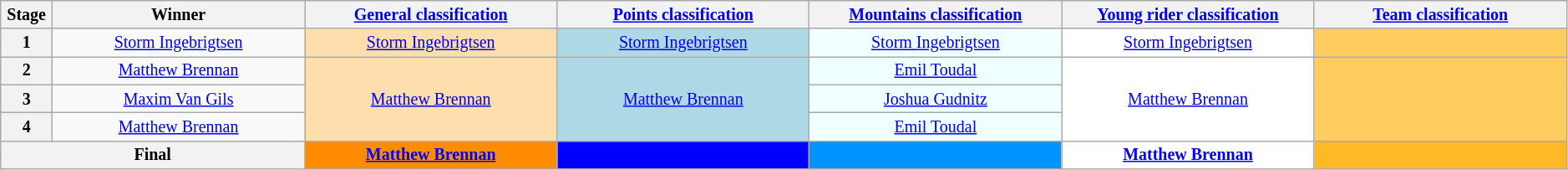<table class="wikitable" style="text-align: center; font-size:smaller;">
<tr style="background:#efefef;">
<th scope="col" style="width:2%;">Stage</th>
<th scope="col" style="width:14%;">Winner</th>
<th scope="col" style="width:14%;"><a href='#'>General classification</a><br></th>
<th scope="col" style="width:14%;"><a href='#'>Points classification</a><br></th>
<th scope="col" style="width:14%;"><a href='#'>Mountains classification</a><br></th>
<th scope="col" style="width:14%;"><a href='#'>Young rider classification</a><br></th>
<th scope="col" style="width:14%;"><a href='#'>Team classification</a></th>
</tr>
<tr>
<th>1</th>
<td><a href='#'>Storm Ingebrigtsen</a></td>
<td style="background:navajowhite;"><a href='#'>Storm Ingebrigtsen</a></td>
<td style="background:lightblue;"><a href='#'>Storm Ingebrigtsen</a></td>
<td style="background:azure;"><a href='#'>Storm Ingebrigtsen</a></td>
<td style="background:white;"><a href='#'>Storm Ingebrigtsen</a></td>
<td style="background:#FFCD5F;"></td>
</tr>
<tr>
<th>2</th>
<td><a href='#'>Matthew Brennan</a></td>
<td style="background:navajowhite;" rowspan="3"><a href='#'>Matthew Brennan</a></td>
<td style="background:lightblue;" rowspan="3"><a href='#'>Matthew Brennan</a></td>
<td style="background:azure;"><a href='#'>Emil Toudal</a></td>
<td style="background:white;" rowspan="3"><a href='#'>Matthew Brennan</a></td>
<td style="background:#FFCD5F;" rowspan="3"></td>
</tr>
<tr>
<th>3</th>
<td><a href='#'>Maxim Van Gils</a></td>
<td style="background:azure;"><a href='#'>Joshua Gudnitz</a></td>
</tr>
<tr>
<th>4</th>
<td><a href='#'>Matthew Brennan</a></td>
<td style="background:azure;"><a href='#'>Emil Toudal</a></td>
</tr>
<tr>
<th colspan="2">Final</th>
<th style="background:#FF8C00;"><a href='#'>Matthew Brennan</a></th>
<th style="background:blue;"></th>
<th style="background:#0094FF;"></th>
<th style="background:white;"><a href='#'>Matthew Brennan</a></th>
<th style="background:#FFB927;"></th>
</tr>
</table>
